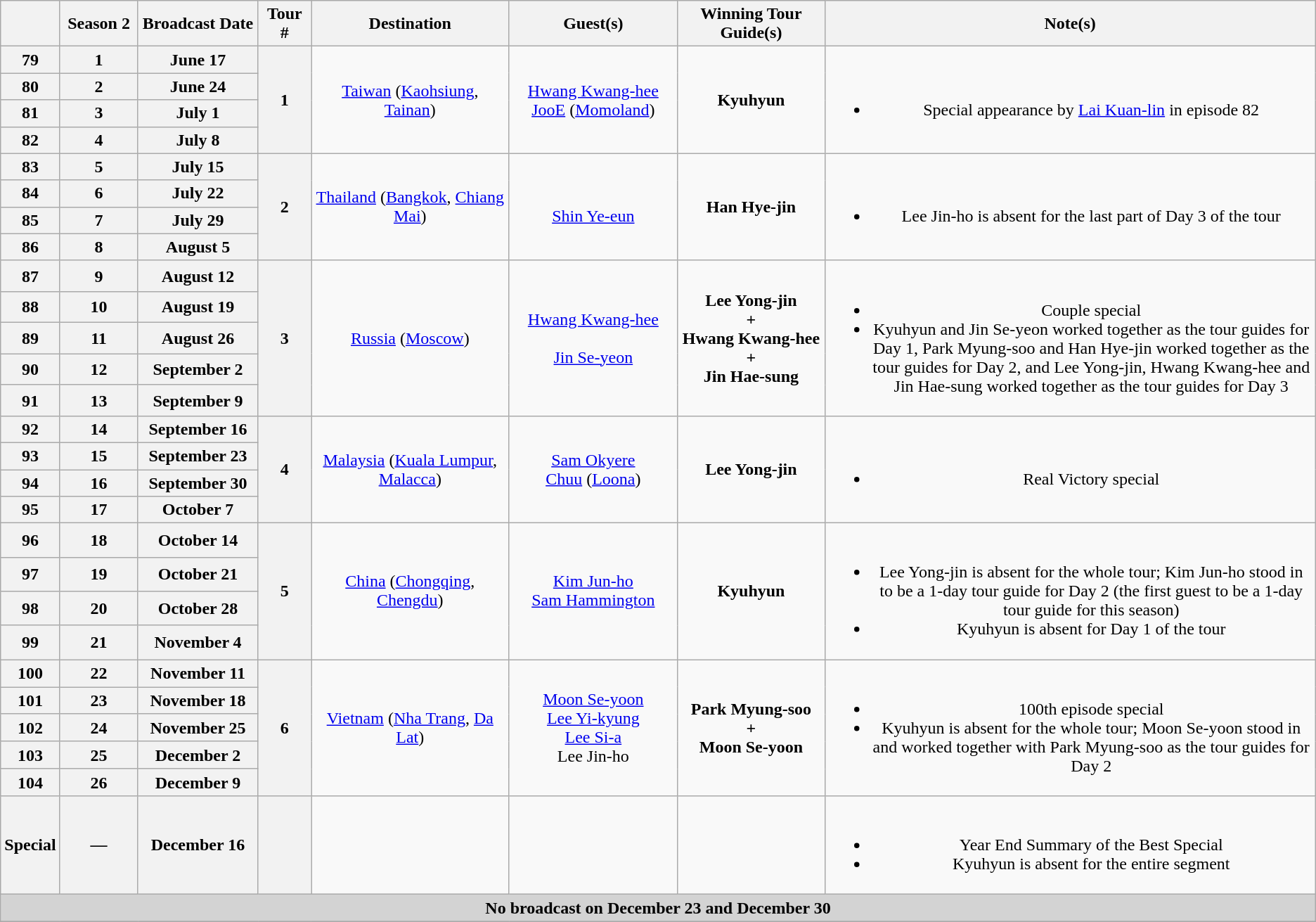<table Class ="wikitable" style="text-align:center">
<tr>
<th width="40"></th>
<th width="80">Season 2 </th>
<th width="130">Broadcast Date</th>
<th width="50">Tour #</th>
<th width="250">Destination</th>
<th width="200">Guest(s)</th>
<th width="180">Winning Tour Guide(s)</th>
<th width="700">Note(s)</th>
</tr>
<tr>
<th>79</th>
<th>1</th>
<th>June 17</th>
<th rowspan="5">1</th>
<td rowspan="5"><a href='#'>Taiwan</a> (<a href='#'>Kaohsiung</a>, <a href='#'>Tainan</a>)</td>
<td rowspan="5"><a href='#'>Hwang Kwang-hee</a><br><a href='#'>JooE</a> (<a href='#'>Momoland</a>)</td>
<td rowspan="5"><strong>Kyuhyun</strong></td>
<td rowspan="5"><br><ul><li>Special appearance by <a href='#'>Lai Kuan-lin</a> in episode 82</li></ul></td>
</tr>
<tr>
<th>80</th>
<th>2</th>
<th>June 24</th>
</tr>
<tr>
<th>81</th>
<th>3</th>
<th>July 1</th>
</tr>
<tr>
<th>82</th>
<th>4</th>
<th>July 8</th>
</tr>
<tr>
<th rowspan="2">83</th>
<th rowspan="2">5</th>
<th rowspan="2">July 15</th>
</tr>
<tr>
<th rowspan="4">2</th>
<td rowspan="4"><a href='#'>Thailand</a> (<a href='#'>Bangkok</a>, <a href='#'>Chiang Mai</a>)</td>
<td rowspan="4"><br><a href='#'>Shin Ye-eun</a></td>
<td rowspan="4"><strong>Han Hye-jin</strong></td>
<td rowspan="4"><br><ul><li>Lee Jin-ho is absent for the last part of Day 3 of the tour</li></ul></td>
</tr>
<tr>
<th>84</th>
<th>6</th>
<th>July 22</th>
</tr>
<tr>
<th>85</th>
<th>7</th>
<th>July 29</th>
</tr>
<tr>
<th>86</th>
<th>8</th>
<th>August 5</th>
</tr>
<tr>
<th>87</th>
<th>9</th>
<th>August 12</th>
<th rowspan="5">3</th>
<td rowspan="5"><a href='#'>Russia</a> (<a href='#'>Moscow</a>)</td>
<td rowspan="5"><a href='#'>Hwang Kwang-hee</a><br><br><a href='#'>Jin Se-yeon</a></td>
<td rowspan="5"><strong>Lee Yong-jin<br>+<br>Hwang Kwang-hee<br>+<br>Jin Hae-sung</strong></td>
<td rowspan="5"><br><ul><li>Couple special</li><li>Kyuhyun and Jin Se-yeon worked together as the tour guides for Day 1, Park Myung-soo and Han Hye-jin worked together as the tour guides for Day 2, and Lee Yong-jin, Hwang Kwang-hee and Jin Hae-sung worked together as the tour guides for Day 3</li></ul></td>
</tr>
<tr>
<th>88</th>
<th>10</th>
<th>August 19</th>
</tr>
<tr>
<th>89</th>
<th>11</th>
<th>August 26</th>
</tr>
<tr>
<th>90</th>
<th>12</th>
<th>September 2</th>
</tr>
<tr>
<th>91</th>
<th>13</th>
<th>September 9</th>
</tr>
<tr>
<th>92</th>
<th>14</th>
<th>September 16</th>
<th rowspan="4">4</th>
<td rowspan="4"><a href='#'>Malaysia</a> (<a href='#'>Kuala Lumpur</a>, <a href='#'>Malacca</a>)</td>
<td rowspan="4"><a href='#'>Sam Okyere</a><br><a href='#'>Chuu</a> (<a href='#'>Loona</a>)</td>
<td rowspan="4"><strong>Lee Yong-jin</strong></td>
<td rowspan="4"><br><ul><li>Real Victory special</li></ul></td>
</tr>
<tr>
<th>93</th>
<th>15</th>
<th>September 23</th>
</tr>
<tr>
<th>94</th>
<th>16</th>
<th>September 30</th>
</tr>
<tr>
<th>95</th>
<th>17</th>
<th>October 7</th>
</tr>
<tr>
<th>96</th>
<th>18</th>
<th>October 14</th>
<th rowspan="4">5</th>
<td rowspan="4"><a href='#'>China</a> (<a href='#'>Chongqing</a>, <a href='#'>Chengdu</a>)</td>
<td rowspan="4"><a href='#'>Kim Jun-ho</a><br><a href='#'>Sam Hammington</a><br></td>
<td rowspan="4"><strong>Kyuhyun</strong></td>
<td rowspan="4"><br><ul><li>Lee Yong-jin is absent for the whole tour; Kim Jun-ho stood in to be a 1-day tour guide for Day 2 (the first guest to be a 1-day tour guide for this season)</li><li>Kyuhyun is absent for Day 1 of the tour</li></ul></td>
</tr>
<tr>
<th>97</th>
<th>19</th>
<th>October 21</th>
</tr>
<tr>
<th>98</th>
<th>20</th>
<th>October 28</th>
</tr>
<tr>
<th>99</th>
<th>21</th>
<th>November 4</th>
</tr>
<tr>
<th>100</th>
<th>22</th>
<th>November 11</th>
<th rowspan="5">6</th>
<td rowspan="5"><a href='#'>Vietnam</a> (<a href='#'>Nha Trang</a>, <a href='#'>Da Lat</a>)</td>
<td rowspan="5"><a href='#'>Moon Se-yoon</a><br><a href='#'>Lee Yi-kyung</a><br><a href='#'>Lee Si-a</a><br>Lee Jin-ho</td>
<td rowspan="5"><strong>Park Myung-soo<br>+<br>Moon Se-yoon</strong></td>
<td rowspan="5"><br><ul><li>100th episode special</li><li>Kyuhyun is absent for the whole tour; Moon Se-yoon stood in and worked together with Park Myung-soo as the tour guides for Day 2</li></ul></td>
</tr>
<tr>
<th>101</th>
<th>23</th>
<th>November 18</th>
</tr>
<tr>
<th>102</th>
<th>24</th>
<th>November 25</th>
</tr>
<tr>
<th>103</th>
<th>25</th>
<th>December 2</th>
</tr>
<tr>
<th>104</th>
<th>26</th>
<th>December 9</th>
</tr>
<tr>
<th>Special</th>
<th>—</th>
<th>December 16</th>
<th></th>
<td></td>
<td></td>
<td></td>
<td><br><ul><li>Year End Summary of the Best Special</li><li>Kyuhyun is absent for the entire segment</li></ul></td>
</tr>
<tr>
<th colspan="8" style="text-align:center;background:Lightgray">No broadcast on December 23 and December 30</th>
</tr>
<tr>
</tr>
</table>
